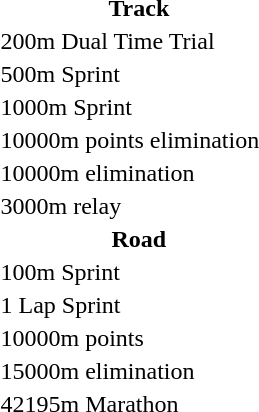<table>
<tr>
<th colspan=4>Track</th>
</tr>
<tr>
<td>200m Dual Time Trial</td>
<td></td>
<td></td>
<td></td>
</tr>
<tr>
<td>500m Sprint</td>
<td></td>
<td></td>
<td></td>
</tr>
<tr>
<td>1000m Sprint</td>
<td></td>
<td></td>
<td></td>
</tr>
<tr>
<td>10000m points elimination</td>
<td></td>
<td></td>
<td></td>
</tr>
<tr>
<td>10000m elimination</td>
<td></td>
<td></td>
<td></td>
</tr>
<tr>
<td>3000m relay</td>
<td></td>
<td></td>
<td></td>
</tr>
<tr>
<th colspan=4>Road</th>
</tr>
<tr>
<td>100m Sprint</td>
<td></td>
<td></td>
<td></td>
</tr>
<tr>
<td>1 Lap Sprint</td>
<td></td>
<td></td>
<td></td>
</tr>
<tr>
<td>10000m points</td>
<td></td>
<td></td>
<td></td>
</tr>
<tr>
<td>15000m elimination</td>
<td></td>
<td></td>
<td></td>
</tr>
<tr>
<td>42195m Marathon</td>
<td></td>
<td></td>
<td></td>
</tr>
</table>
